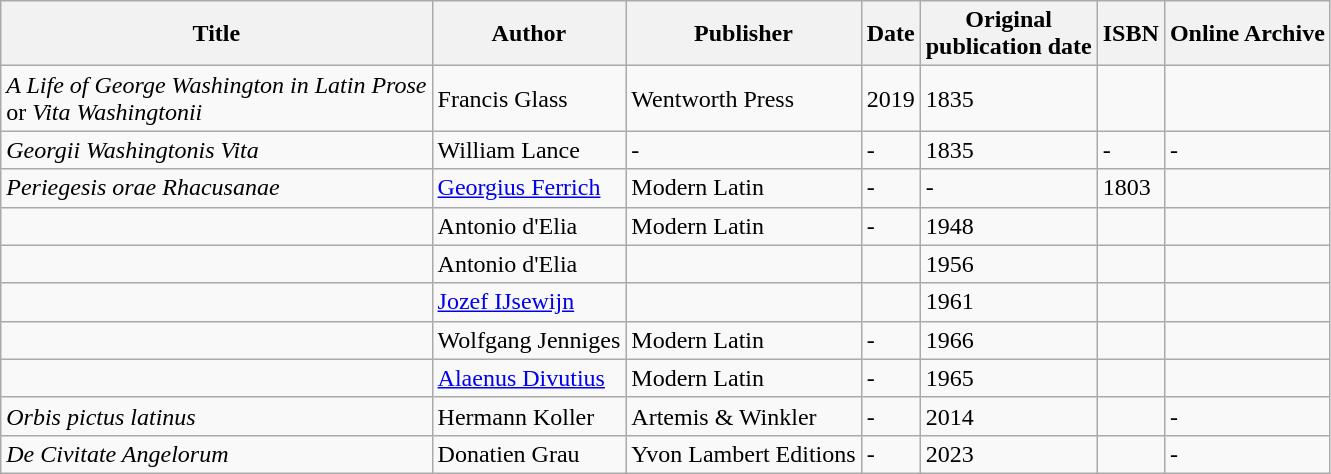<table class="wikitable sortable" border="0">
<tr>
<th scope="col">Title</th>
<th scope="col">Author</th>
<th scope="col" class="unsortable">Publisher</th>
<th scope="col">Date</th>
<th scope="col">Original<br>publication date</th>
<th scope="col">ISBN</th>
<th scope="col">Online Archive</th>
</tr>
<tr>
<td><em>A Life of George Washington in Latin Prose</em> <br> or <em>Vita Washingtonii</em></td>
<td>Francis Glass</td>
<td>Wentworth Press</td>
<td>2019</td>
<td>1835</td>
<td></td>
<td></td>
</tr>
<tr>
<td><em>Georgii Washingtonis Vita</em></td>
<td>William Lance</td>
<td>-</td>
<td>-</td>
<td>1835</td>
<td>-</td>
<td>-</td>
</tr>
<tr>
<td><em>Periegesis orae Rhacusanae</em></td>
<td><a href='#'>Georgius Ferrich</a></td>
<td>Modern Latin</td>
<td>-</td>
<td>-</td>
<td>1803</td>
<td></td>
</tr>
<tr>
<td></td>
<td>Antonio d'Elia</td>
<td>Modern Latin</td>
<td>-</td>
<td>1948</td>
<td></td>
<td></td>
</tr>
<tr>
<td></td>
<td>Antonio d'Elia</td>
<td></td>
<td></td>
<td>1956</td>
<td></td>
<td></td>
</tr>
<tr>
<td></td>
<td><a href='#'>Jozef IJsewijn</a></td>
<td></td>
<td></td>
<td>1961</td>
<td></td>
<td></td>
</tr>
<tr>
<td></td>
<td>Wolfgang Jenniges</td>
<td>Modern Latin</td>
<td>-</td>
<td>1966</td>
<td></td>
<td></td>
</tr>
<tr>
<td></td>
<td><a href='#'>Alaenus Divutius</a></td>
<td>Modern Latin</td>
<td>-</td>
<td>1965</td>
<td></td>
<td></td>
</tr>
<tr>
<td><em>Orbis pictus latinus</em></td>
<td>Hermann Koller</td>
<td>Artemis & Winkler</td>
<td>-</td>
<td>2014</td>
<td></td>
<td>-</td>
</tr>
<tr>
<td><em>De Civitate Angelorum</em></td>
<td>Donatien Grau</td>
<td>Yvon Lambert Editions</td>
<td>-</td>
<td>2023</td>
<td></td>
<td>-</td>
</tr>
</table>
